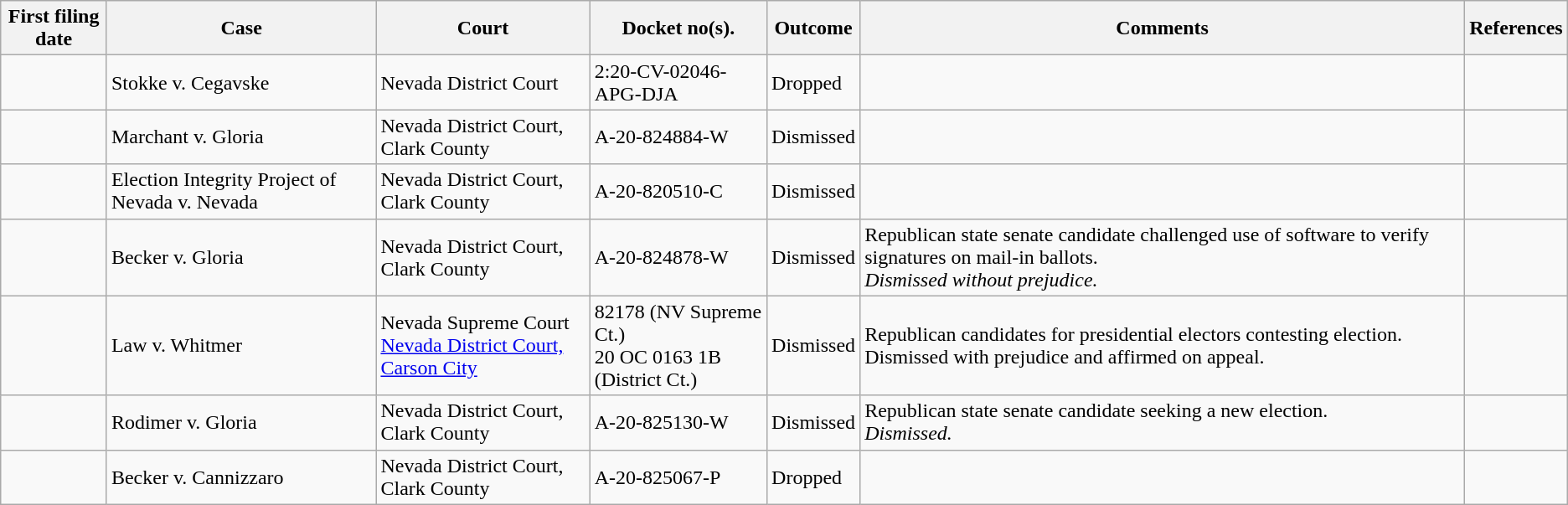<table class="wikitable sortable mw-collapsible">
<tr>
<th>First filing date</th>
<th>Case</th>
<th>Court</th>
<th>Docket no(s).</th>
<th>Outcome</th>
<th>Comments</th>
<th>References</th>
</tr>
<tr>
<td></td>
<td>Stokke v. Cegavske</td>
<td>Nevada District Court</td>
<td>2:20-CV-02046-APG-DJA</td>
<td>Dropped</td>
<td></td>
<td></td>
</tr>
<tr>
<td></td>
<td>Marchant v. Gloria</td>
<td>Nevada District Court, Clark County</td>
<td>A-20-824884-W</td>
<td>Dismissed</td>
<td></td>
<td></td>
</tr>
<tr>
<td></td>
<td>Election Integrity Project of Nevada v. Nevada</td>
<td>Nevada District Court, Clark County</td>
<td>A-20-820510-C</td>
<td>Dismissed</td>
<td></td>
<td></td>
</tr>
<tr>
<td></td>
<td>Becker v. Gloria</td>
<td>Nevada District Court, Clark County</td>
<td>A-20-824878-W</td>
<td>Dismissed</td>
<td>Republican state senate candidate challenged use of software to verify signatures on mail-in ballots.<br><em>Dismissed without prejudice.</em></td>
<td></td>
</tr>
<tr>
<td></td>
<td>Law v. Whitmer</td>
<td>Nevada Supreme Court<br><a href='#'>Nevada District Court, Carson City</a></td>
<td>82178 (NV Supreme Ct.)<br>20 OC 0163 1B (District Ct.)</td>
<td>Dismissed</td>
<td>Republican candidates for presidential electors contesting election. Dismissed with prejudice and affirmed on appeal.</td>
<td></td>
</tr>
<tr>
<td></td>
<td>Rodimer v. Gloria</td>
<td>Nevada District Court, Clark County</td>
<td>A-20-825130-W</td>
<td>Dismissed</td>
<td>Republican state senate candidate seeking a new election.<br><em>Dismissed.</em></td>
<td></td>
</tr>
<tr>
<td></td>
<td>Becker v. Cannizzaro</td>
<td>Nevada District Court, Clark County</td>
<td>A-20-825067-P</td>
<td>Dropped</td>
<td></td>
<td></td>
</tr>
</table>
